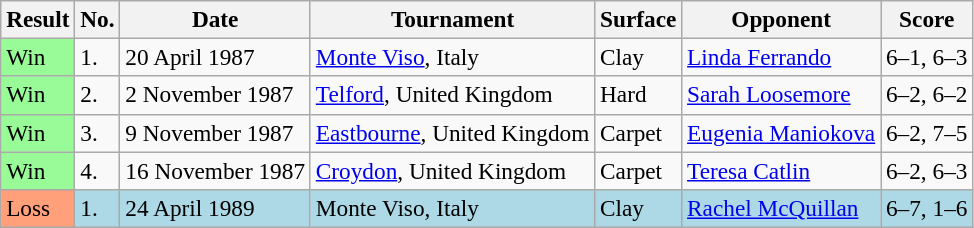<table class="sortable wikitable" style="font-size:97%;">
<tr>
<th><strong>Result</strong></th>
<th><strong>No.</strong></th>
<th><strong>Date</strong></th>
<th><strong>Tournament</strong></th>
<th><strong>Surface</strong></th>
<th><strong>Opponent</strong></th>
<th><strong>Score</strong></th>
</tr>
<tr>
<td style="background:#98fb98;">Win</td>
<td>1.</td>
<td>20 April 1987</td>
<td><a href='#'>Monte Viso</a>, Italy</td>
<td>Clay</td>
<td> <a href='#'>Linda Ferrando</a></td>
<td>6–1, 6–3</td>
</tr>
<tr>
<td style="background:#98fb98;">Win</td>
<td>2.</td>
<td>2 November 1987</td>
<td><a href='#'>Telford</a>, United Kingdom</td>
<td>Hard</td>
<td> <a href='#'>Sarah Loosemore</a></td>
<td>6–2, 6–2</td>
</tr>
<tr>
<td style="background:#98fb98;">Win</td>
<td>3.</td>
<td>9 November 1987</td>
<td><a href='#'>Eastbourne</a>, United Kingdom</td>
<td>Carpet</td>
<td> <a href='#'>Eugenia Maniokova</a></td>
<td>6–2, 7–5</td>
</tr>
<tr>
<td style="background:#98fb98;">Win</td>
<td>4.</td>
<td>16 November 1987</td>
<td><a href='#'>Croydon</a>, United Kingdom</td>
<td>Carpet</td>
<td> <a href='#'>Teresa Catlin</a></td>
<td>6–2, 6–3</td>
</tr>
<tr style="background:lightblue;">
<td style="background:#ffa07a;">Loss</td>
<td>1.</td>
<td>24 April 1989</td>
<td>Monte Viso, Italy</td>
<td>Clay</td>
<td> <a href='#'>Rachel McQuillan</a></td>
<td>6–7, 1–6</td>
</tr>
</table>
